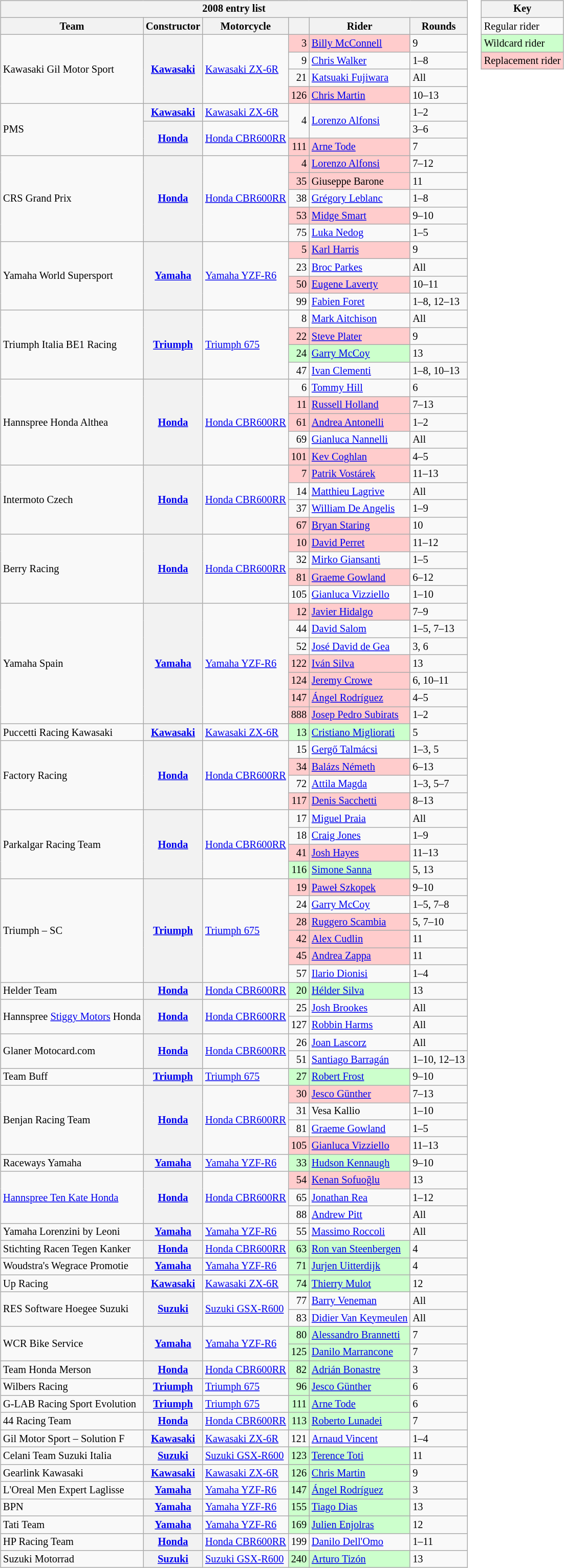<table>
<tr>
<td><br><table class="wikitable" style="font-size: 85%">
<tr>
<th colspan=6>2008 entry list</th>
</tr>
<tr>
<th>Team</th>
<th>Constructor</th>
<th>Motorcycle</th>
<th></th>
<th>Rider</th>
<th>Rounds</th>
</tr>
<tr>
<td rowspan=4>Kawasaki Gil Motor Sport</td>
<th rowspan=4><a href='#'>Kawasaki</a></th>
<td rowspan=4><a href='#'>Kawasaki ZX-6R</a></td>
<td style="background:#ffcccc;" align=right>3</td>
<td style="background:#ffcccc;"> <a href='#'>Billy McConnell</a></td>
<td>9</td>
</tr>
<tr>
<td align=right>9</td>
<td> <a href='#'>Chris Walker</a></td>
<td>1–8</td>
</tr>
<tr>
<td align=right>21</td>
<td> <a href='#'>Katsuaki Fujiwara</a></td>
<td>All</td>
</tr>
<tr>
<td style="background:#ffcccc;" align=right>126</td>
<td style="background:#ffcccc;"> <a href='#'>Chris Martin</a></td>
<td>10–13</td>
</tr>
<tr>
<td rowspan=3>PMS</td>
<th><a href='#'>Kawasaki</a></th>
<td><a href='#'>Kawasaki ZX-6R</a></td>
<td rowspan=2 align=right>4</td>
<td rowspan=2> <a href='#'>Lorenzo Alfonsi</a></td>
<td>1–2</td>
</tr>
<tr>
<th rowspan=2><a href='#'>Honda</a></th>
<td rowspan=2><a href='#'>Honda CBR600RR</a></td>
<td>3–6</td>
</tr>
<tr>
<td style="background:#ffcccc;" align=right>111</td>
<td style="background:#ffcccc;"> <a href='#'>Arne Tode</a></td>
<td>7</td>
</tr>
<tr>
<td rowspan=5>CRS Grand Prix</td>
<th rowspan=5><a href='#'>Honda</a></th>
<td rowspan=5><a href='#'>Honda CBR600RR</a></td>
<td style="background:#ffcccc;" align=right>4</td>
<td style="background:#ffcccc;"> <a href='#'>Lorenzo Alfonsi</a></td>
<td>7–12</td>
</tr>
<tr>
<td style="background:#ffcccc;" align=right>35</td>
<td style="background:#ffcccc;"> Giuseppe Barone</td>
<td>11</td>
</tr>
<tr>
<td align=right>38</td>
<td> <a href='#'>Grégory Leblanc</a></td>
<td>1–8</td>
</tr>
<tr>
<td style="background:#ffcccc;" align=right>53</td>
<td style="background:#ffcccc;"> <a href='#'>Midge Smart</a></td>
<td>9–10</td>
</tr>
<tr>
<td align=right>75</td>
<td> <a href='#'>Luka Nedog</a></td>
<td>1–5</td>
</tr>
<tr>
<td rowspan=4>Yamaha World Supersport</td>
<th rowspan=4><a href='#'>Yamaha</a></th>
<td rowspan=4><a href='#'>Yamaha YZF-R6</a></td>
<td style="background:#ffcccc;" align=right>5</td>
<td style="background:#ffcccc;"> <a href='#'>Karl Harris</a></td>
<td>9</td>
</tr>
<tr>
<td align=right>23</td>
<td> <a href='#'>Broc Parkes</a></td>
<td>All</td>
</tr>
<tr>
<td style="background:#ffcccc;" align=right>50</td>
<td style="background:#ffcccc;"> <a href='#'>Eugene Laverty</a></td>
<td>10–11</td>
</tr>
<tr>
<td align=right>99</td>
<td> <a href='#'>Fabien Foret</a></td>
<td>1–8, 12–13</td>
</tr>
<tr>
<td rowspan=4>Triumph Italia BE1 Racing</td>
<th rowspan=4><a href='#'>Triumph</a></th>
<td rowspan=4><a href='#'>Triumph 675</a></td>
<td align=right>8</td>
<td> <a href='#'>Mark Aitchison</a></td>
<td>All</td>
</tr>
<tr>
<td style="background:#ffcccc;" align=right>22</td>
<td style="background:#ffcccc;"> <a href='#'>Steve Plater</a></td>
<td>9</td>
</tr>
<tr>
<td style="background:#ccffcc;" align=right>24</td>
<td style="background:#ccffcc;"> <a href='#'>Garry McCoy</a></td>
<td>13</td>
</tr>
<tr>
<td align=right>47</td>
<td> <a href='#'>Ivan Clementi</a></td>
<td>1–8, 10–13</td>
</tr>
<tr>
<td rowspan=5>Hannspree Honda Althea</td>
<th rowspan=5><a href='#'>Honda</a></th>
<td rowspan=5><a href='#'>Honda CBR600RR</a></td>
<td align=right>6</td>
<td> <a href='#'>Tommy Hill</a></td>
<td>6</td>
</tr>
<tr>
<td style="background:#ffcccc;" align=right>11</td>
<td style="background:#ffcccc;"> <a href='#'>Russell Holland</a></td>
<td>7–13</td>
</tr>
<tr>
<td style="background:#ffcccc;" align=right>61</td>
<td style="background:#ffcccc;"> <a href='#'>Andrea Antonelli</a></td>
<td>1–2</td>
</tr>
<tr>
<td align=right>69</td>
<td> <a href='#'>Gianluca Nannelli</a></td>
<td>All</td>
</tr>
<tr>
<td style="background:#ffcccc;" align=right>101</td>
<td style="background:#ffcccc;"> <a href='#'>Kev Coghlan</a></td>
<td>4–5</td>
</tr>
<tr>
<td rowspan=4>Intermoto Czech</td>
<th rowspan=4><a href='#'>Honda</a></th>
<td rowspan=4><a href='#'>Honda CBR600RR</a></td>
<td style="background:#ffcccc;" align=right>7</td>
<td style="background:#ffcccc;"> <a href='#'>Patrik Vostárek</a></td>
<td>11–13</td>
</tr>
<tr>
<td align=right>14</td>
<td> <a href='#'>Matthieu Lagrive</a></td>
<td>All</td>
</tr>
<tr>
<td align=right>37</td>
<td> <a href='#'>William De Angelis</a></td>
<td>1–9</td>
</tr>
<tr>
<td style="background:#ffcccc;" align=right>67</td>
<td style="background:#ffcccc;"> <a href='#'>Bryan Staring</a></td>
<td>10</td>
</tr>
<tr>
<td rowspan=4>Berry Racing</td>
<th rowspan=4><a href='#'>Honda</a></th>
<td rowspan=4><a href='#'>Honda CBR600RR</a></td>
<td style="background:#ffcccc;" align=right>10</td>
<td style="background:#ffcccc;"> <a href='#'>David Perret</a></td>
<td>11–12</td>
</tr>
<tr>
<td align=right>32</td>
<td> <a href='#'>Mirko Giansanti</a></td>
<td>1–5</td>
</tr>
<tr>
<td style="background:#ffcccc;" align=right>81</td>
<td style="background:#ffcccc;"> <a href='#'>Graeme Gowland</a></td>
<td>6–12</td>
</tr>
<tr>
<td align=right>105</td>
<td> <a href='#'>Gianluca Vizziello</a></td>
<td>1–10</td>
</tr>
<tr>
<td rowspan=7>Yamaha Spain</td>
<th rowspan=7><a href='#'>Yamaha</a></th>
<td rowspan=7><a href='#'>Yamaha YZF-R6</a></td>
<td style="background:#ffcccc;" align=right>12</td>
<td style="background:#ffcccc;"> <a href='#'>Javier Hidalgo</a></td>
<td>7–9</td>
</tr>
<tr>
<td align=right>44</td>
<td> <a href='#'>David Salom</a></td>
<td>1–5, 7–13</td>
</tr>
<tr>
<td align=right>52</td>
<td> <a href='#'>José David de Gea</a></td>
<td>3, 6</td>
</tr>
<tr>
<td style="background:#ffcccc;" align=right>122</td>
<td style="background:#ffcccc;"> <a href='#'>Iván Silva</a></td>
<td>13</td>
</tr>
<tr>
<td style="background:#ffcccc;" align=right>124</td>
<td style="background:#ffcccc;"> <a href='#'>Jeremy Crowe</a></td>
<td>6, 10–11</td>
</tr>
<tr>
<td style="background:#ffcccc;" align=right>147</td>
<td style="background:#ffcccc;"> <a href='#'>Ángel Rodríguez</a></td>
<td>4–5</td>
</tr>
<tr>
<td style="background:#ffcccc;" align=right>888</td>
<td style="background:#ffcccc;"> <a href='#'>Josep Pedro Subirats</a></td>
<td>1–2</td>
</tr>
<tr>
<td>Puccetti Racing Kawasaki</td>
<th><a href='#'>Kawasaki</a></th>
<td><a href='#'>Kawasaki ZX-6R</a></td>
<td style="background:#ccffcc;" align=right>13</td>
<td style="background:#ccffcc;"> <a href='#'>Cristiano Migliorati</a></td>
<td>5</td>
</tr>
<tr>
<td rowspan=4>Factory Racing</td>
<th rowspan=4><a href='#'>Honda</a></th>
<td rowspan=4><a href='#'>Honda CBR600RR</a></td>
<td align=right>15</td>
<td> <a href='#'>Gergő Talmácsi</a></td>
<td>1–3, 5</td>
</tr>
<tr>
<td style="background:#ffcccc;" align=right>34</td>
<td style="background:#ffcccc;"> <a href='#'>Balázs Németh</a></td>
<td>6–13</td>
</tr>
<tr>
<td align=right>72</td>
<td> <a href='#'>Attila Magda</a></td>
<td>1–3, 5–7</td>
</tr>
<tr>
<td style="background:#ffcccc;" align=right>117</td>
<td style="background:#ffcccc;"> <a href='#'>Denis Sacchetti</a></td>
<td>8–13</td>
</tr>
<tr>
<td rowspan=4>Parkalgar Racing Team</td>
<th rowspan=4><a href='#'>Honda</a></th>
<td rowspan=4><a href='#'>Honda CBR600RR</a></td>
<td align=right>17</td>
<td> <a href='#'>Miguel Praia</a></td>
<td>All</td>
</tr>
<tr>
<td align=right>18</td>
<td> <a href='#'>Craig Jones</a></td>
<td>1–9</td>
</tr>
<tr>
<td style="background:#ffcccc;" align=right>41</td>
<td style="background:#ffcccc;"> <a href='#'>Josh Hayes</a></td>
<td>11–13</td>
</tr>
<tr>
<td style="background:#ccffcc;" align=right>116</td>
<td style="background:#ccffcc;"> <a href='#'>Simone Sanna</a></td>
<td>5, 13</td>
</tr>
<tr>
<td rowspan=6>Triumph – SC</td>
<th rowspan=6><a href='#'>Triumph</a></th>
<td rowspan=6><a href='#'>Triumph 675</a></td>
<td style="background:#ffcccc;" align=right>19</td>
<td style="background:#ffcccc;"> <a href='#'>Paweł Szkopek</a></td>
<td>9–10</td>
</tr>
<tr>
<td align=right>24</td>
<td> <a href='#'>Garry McCoy</a></td>
<td>1–5, 7–8</td>
</tr>
<tr>
<td style="background:#ffcccc;" align=right>28</td>
<td style="background:#ffcccc;"> <a href='#'>Ruggero Scambia</a></td>
<td>5, 7–10</td>
</tr>
<tr>
<td style="background:#ffcccc;" align=right>42</td>
<td style="background:#ffcccc;"> <a href='#'>Alex Cudlin</a></td>
<td>11</td>
</tr>
<tr>
<td style="background:#ffcccc;" align=right>45</td>
<td style="background:#ffcccc;"> <a href='#'>Andrea Zappa</a></td>
<td>11</td>
</tr>
<tr>
<td align=right>57</td>
<td> <a href='#'>Ilario Dionisi</a></td>
<td>1–4</td>
</tr>
<tr>
<td>Helder Team</td>
<th><a href='#'>Honda</a></th>
<td><a href='#'>Honda CBR600RR</a></td>
<td style="background:#ccffcc;" align=right>20</td>
<td style="background:#ccffcc;"> <a href='#'>Hélder Silva</a></td>
<td>13</td>
</tr>
<tr>
<td rowspan=2>Hannspree <a href='#'>Stiggy Motors</a> Honda</td>
<th rowspan=2><a href='#'>Honda</a></th>
<td rowspan=2><a href='#'>Honda CBR600RR</a></td>
<td align=right>25</td>
<td> <a href='#'>Josh Brookes</a></td>
<td>All</td>
</tr>
<tr>
<td align=right>127</td>
<td> <a href='#'>Robbin Harms</a></td>
<td>All</td>
</tr>
<tr>
<td rowspan=2>Glaner Motocard.com</td>
<th rowspan=2><a href='#'>Honda</a></th>
<td rowspan=2><a href='#'>Honda CBR600RR</a></td>
<td align=right>26</td>
<td> <a href='#'>Joan Lascorz</a></td>
<td>All</td>
</tr>
<tr>
<td align=right>51</td>
<td> <a href='#'>Santiago Barragán</a></td>
<td>1–10, 12–13</td>
</tr>
<tr>
<td>Team Buff</td>
<th><a href='#'>Triumph</a></th>
<td><a href='#'>Triumph 675</a></td>
<td style="background:#ccffcc;" align=right>27</td>
<td style="background:#ccffcc;"> <a href='#'>Robert Frost</a></td>
<td>9–10</td>
</tr>
<tr>
<td rowspan=4>Benjan Racing Team</td>
<th rowspan=4><a href='#'>Honda</a></th>
<td rowspan=4><a href='#'>Honda CBR600RR</a></td>
<td style="background:#ffcccc;" align=right>30</td>
<td style="background:#ffcccc;"> <a href='#'>Jesco Günther</a></td>
<td>7–13</td>
</tr>
<tr>
<td align=right>31</td>
<td> Vesa Kallio</td>
<td>1–10</td>
</tr>
<tr>
<td align=right>81</td>
<td> <a href='#'>Graeme Gowland</a></td>
<td>1–5</td>
</tr>
<tr>
<td style="background:#ffcccc;" align=right>105</td>
<td style="background:#ffcccc;"> <a href='#'>Gianluca Vizziello</a></td>
<td>11–13</td>
</tr>
<tr>
<td>Raceways Yamaha</td>
<th><a href='#'>Yamaha</a></th>
<td><a href='#'>Yamaha YZF-R6</a></td>
<td style="background:#ccffcc;" align=right>33</td>
<td style="background:#ccffcc;"> <a href='#'>Hudson Kennaugh</a></td>
<td>9–10</td>
</tr>
<tr>
<td rowspan=3><a href='#'>Hannspree Ten Kate Honda</a></td>
<th rowspan=3><a href='#'>Honda</a></th>
<td rowspan=3><a href='#'>Honda CBR600RR</a></td>
<td style="background:#ffcccc;" align=right>54</td>
<td style="background:#ffcccc;"> <a href='#'>Kenan Sofuoğlu</a></td>
<td>13</td>
</tr>
<tr>
<td align=right>65</td>
<td> <a href='#'>Jonathan Rea</a></td>
<td>1–12</td>
</tr>
<tr>
<td align=right>88</td>
<td> <a href='#'>Andrew Pitt</a></td>
<td>All</td>
</tr>
<tr>
<td>Yamaha Lorenzini by Leoni</td>
<th><a href='#'>Yamaha</a></th>
<td><a href='#'>Yamaha YZF-R6</a></td>
<td align=right>55</td>
<td> <a href='#'>Massimo Roccoli</a></td>
<td>All</td>
</tr>
<tr>
<td>Stichting Racen Tegen Kanker</td>
<th><a href='#'>Honda</a></th>
<td><a href='#'>Honda CBR600RR</a></td>
<td style="background:#ccffcc;" align=right>63</td>
<td style="background:#ccffcc;"> <a href='#'>Ron van Steenbergen</a></td>
<td>4</td>
</tr>
<tr>
<td>Woudstra's Wegrace Promotie</td>
<th><a href='#'>Yamaha</a></th>
<td><a href='#'>Yamaha YZF-R6</a></td>
<td style="background:#ccffcc;" align=right>71</td>
<td style="background:#ccffcc;"> <a href='#'>Jurjen Uitterdijk</a></td>
<td>4</td>
</tr>
<tr>
<td>Up Racing</td>
<th><a href='#'>Kawasaki</a></th>
<td><a href='#'>Kawasaki ZX-6R</a></td>
<td style="background:#ccffcc;" align=right>74</td>
<td style="background:#ccffcc;"> <a href='#'>Thierry Mulot</a></td>
<td>12</td>
</tr>
<tr>
<td rowspan=2>RES Software Hoegee Suzuki</td>
<th rowspan=2><a href='#'>Suzuki</a></th>
<td rowspan=2><a href='#'>Suzuki GSX-R600</a></td>
<td align=right>77</td>
<td> <a href='#'>Barry Veneman</a></td>
<td>All</td>
</tr>
<tr>
<td align=right>83</td>
<td> <a href='#'>Didier Van Keymeulen</a></td>
<td>All</td>
</tr>
<tr>
<td rowspan=2>WCR Bike Service</td>
<th rowspan=2><a href='#'>Yamaha</a></th>
<td rowspan=2><a href='#'>Yamaha YZF-R6</a></td>
<td style="background:#ccffcc;" align=right>80</td>
<td style="background:#ccffcc;"> <a href='#'>Alessandro Brannetti</a></td>
<td>7</td>
</tr>
<tr>
<td style="background:#ccffcc;" align=right>125</td>
<td style="background:#ccffcc;"> <a href='#'>Danilo Marrancone</a></td>
<td>7</td>
</tr>
<tr>
<td>Team Honda Merson</td>
<th><a href='#'>Honda</a></th>
<td><a href='#'>Honda CBR600RR</a></td>
<td style="background:#ccffcc;" align=right>82</td>
<td style="background:#ccffcc;"> <a href='#'>Adrián Bonastre</a></td>
<td>3</td>
</tr>
<tr>
<td>Wilbers Racing</td>
<th><a href='#'>Triumph</a></th>
<td><a href='#'>Triumph 675</a></td>
<td style="background:#ccffcc;" align=right>96</td>
<td style="background:#ccffcc;"> <a href='#'>Jesco Günther</a></td>
<td>6</td>
</tr>
<tr>
<td>G-LAB Racing Sport Evolution</td>
<th><a href='#'>Triumph</a></th>
<td><a href='#'>Triumph 675</a></td>
<td style="background:#ccffcc;" align=right>111</td>
<td style="background:#ccffcc;"> <a href='#'>Arne Tode</a></td>
<td>6</td>
</tr>
<tr>
<td>44 Racing Team</td>
<th><a href='#'>Honda</a></th>
<td><a href='#'>Honda CBR600RR</a></td>
<td style="background:#ccffcc;" align=right>113</td>
<td style="background:#ccffcc;"> <a href='#'>Roberto Lunadei</a></td>
<td>7</td>
</tr>
<tr>
<td>Gil Motor Sport – Solution F</td>
<th><a href='#'>Kawasaki</a></th>
<td><a href='#'>Kawasaki ZX-6R</a></td>
<td align=right>121</td>
<td> <a href='#'>Arnaud Vincent</a></td>
<td>1–4</td>
</tr>
<tr>
<td>Celani Team Suzuki Italia</td>
<th><a href='#'>Suzuki</a></th>
<td><a href='#'>Suzuki GSX-R600</a></td>
<td style="background:#ccffcc;" align=right>123</td>
<td style="background:#ccffcc;"> <a href='#'>Terence Toti</a></td>
<td>11</td>
</tr>
<tr>
<td>Gearlink Kawasaki</td>
<th><a href='#'>Kawasaki</a></th>
<td><a href='#'>Kawasaki ZX-6R</a></td>
<td style="background:#ccffcc;" align=right>126</td>
<td style="background:#ccffcc;"> <a href='#'>Chris Martin</a></td>
<td>9</td>
</tr>
<tr>
<td>L'Oreal Men Expert Laglisse</td>
<th><a href='#'>Yamaha</a></th>
<td><a href='#'>Yamaha YZF-R6</a></td>
<td style="background:#ccffcc;" align=right>147</td>
<td style="background:#ccffcc;"> <a href='#'>Ángel Rodríguez</a></td>
<td>3</td>
</tr>
<tr>
<td>BPN</td>
<th><a href='#'>Yamaha</a></th>
<td><a href='#'>Yamaha YZF-R6</a></td>
<td style="background:#ccffcc;" align=right>155</td>
<td style="background:#ccffcc;"> <a href='#'>Tiago Dias</a></td>
<td>13</td>
</tr>
<tr>
<td>Tati Team</td>
<th><a href='#'>Yamaha</a></th>
<td><a href='#'>Yamaha YZF-R6</a></td>
<td style="background:#ccffcc;" align=right>169</td>
<td style="background:#ccffcc;"> <a href='#'>Julien Enjolras</a></td>
<td>12</td>
</tr>
<tr>
<td>HP Racing Team</td>
<th><a href='#'>Honda</a></th>
<td><a href='#'>Honda CBR600RR</a></td>
<td align=right>199</td>
<td> <a href='#'>Danilo Dell'Omo</a></td>
<td>1–11</td>
</tr>
<tr>
<td>Suzuki Motorrad</td>
<th><a href='#'>Suzuki</a></th>
<td><a href='#'>Suzuki GSX-R600</a></td>
<td style="background:#ccffcc;" align=right>240</td>
<td style="background:#ccffcc;"> <a href='#'>Arturo Tizón</a></td>
<td>13</td>
</tr>
</table>
</td>
<td valign="top"><br><table class="wikitable" style="font-size: 85%;">
<tr>
<th colspan=2>Key</th>
</tr>
<tr>
<td>Regular rider</td>
</tr>
<tr style="background:#ccffcc;">
<td>Wildcard rider</td>
</tr>
<tr style="background:#ffcccc;">
<td>Replacement rider</td>
</tr>
</table>
</td>
</tr>
</table>
